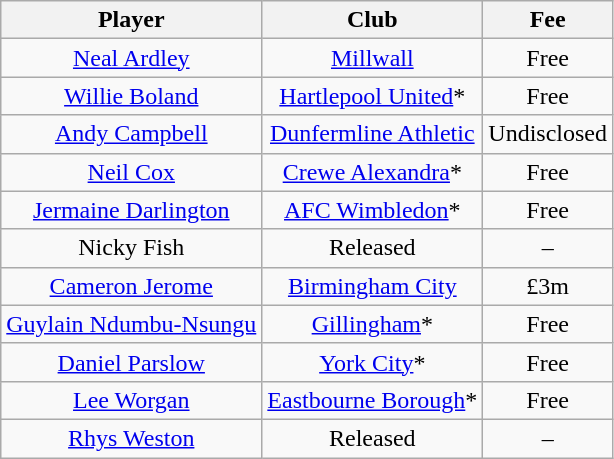<table class="wikitable" style="text-align: center">
<tr>
<th>Player</th>
<th>Club</th>
<th>Fee</th>
</tr>
<tr>
<td> <a href='#'>Neal Ardley</a></td>
<td><a href='#'>Millwall</a></td>
<td>Free</td>
</tr>
<tr>
<td><a href='#'>Willie Boland</a></td>
<td><a href='#'>Hartlepool United</a>*</td>
<td>Free</td>
</tr>
<tr>
<td><a href='#'>Andy Campbell</a></td>
<td> <a href='#'>Dunfermline Athletic</a></td>
<td>Undisclosed</td>
</tr>
<tr>
<td><a href='#'>Neil Cox</a></td>
<td><a href='#'>Crewe Alexandra</a>*</td>
<td>Free</td>
</tr>
<tr>
<td><a href='#'>Jermaine Darlington</a></td>
<td><a href='#'>AFC Wimbledon</a>*</td>
<td>Free</td>
</tr>
<tr>
<td>Nicky Fish</td>
<td>Released</td>
<td>–</td>
</tr>
<tr>
<td><a href='#'>Cameron Jerome</a></td>
<td><a href='#'>Birmingham City</a></td>
<td>£3m</td>
</tr>
<tr>
<td><a href='#'>Guylain Ndumbu-Nsungu</a></td>
<td><a href='#'>Gillingham</a>*</td>
<td>Free</td>
</tr>
<tr>
<td><a href='#'>Daniel Parslow</a></td>
<td><a href='#'>York City</a>*</td>
<td>Free</td>
</tr>
<tr>
<td><a href='#'>Lee Worgan</a></td>
<td><a href='#'>Eastbourne Borough</a>*</td>
<td>Free</td>
</tr>
<tr>
<td> <a href='#'>Rhys Weston</a></td>
<td>Released</td>
<td>–</td>
</tr>
</table>
